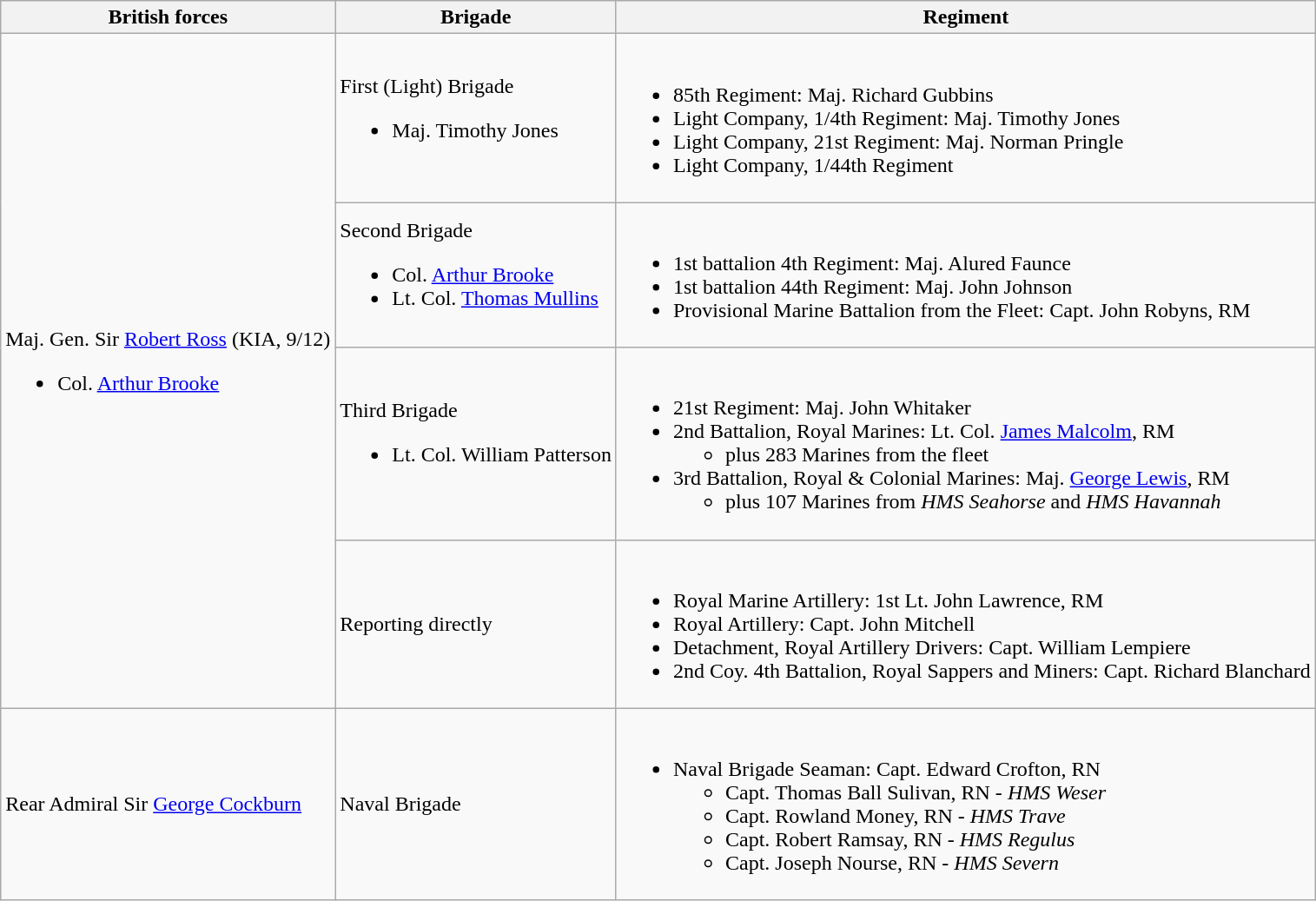<table class="wikitable">
<tr>
<th>British forces</th>
<th>Brigade</th>
<th>Regiment</th>
</tr>
<tr>
<td rowspan="4">Maj. Gen. Sir <a href='#'>Robert Ross</a> (KIA, 9/12)<br><ul><li>Col. <a href='#'>Arthur Brooke</a></li></ul></td>
<td>First (Light) Brigade<br><ul><li>Maj. Timothy Jones</li></ul></td>
<td><br><ul><li>85th Regiment: Maj. Richard Gubbins</li><li>Light Company, 1/4th Regiment: Maj. Timothy Jones</li><li>Light Company, 21st Regiment: Maj. Norman Pringle</li><li>Light Company, 1/44th Regiment</li></ul></td>
</tr>
<tr>
<td>Second Brigade<br><ul><li>Col. <a href='#'>Arthur Brooke</a></li><li>Lt. Col. <a href='#'>Thomas Mullins</a></li></ul></td>
<td><br><ul><li>1st battalion 4th Regiment: Maj. Alured Faunce</li><li>1st battalion 44th Regiment: Maj. John Johnson</li><li>Provisional Marine Battalion from the Fleet: Capt. John Robyns, RM</li></ul></td>
</tr>
<tr>
<td>Third Brigade<br><ul><li>Lt. Col. William Patterson</li></ul></td>
<td><br><ul><li>21st Regiment: Maj. John Whitaker</li><li>2nd Battalion, Royal Marines: Lt. Col. <a href='#'>James Malcolm</a>, RM<ul><li>plus 283 Marines from the fleet</li></ul></li><li>3rd Battalion, Royal & Colonial Marines: Maj. <a href='#'>George Lewis</a>, RM<ul><li>plus 107 Marines from <em>HMS Seahorse</em> and <em>HMS Havannah</em></li></ul></li></ul></td>
</tr>
<tr>
<td>Reporting directly</td>
<td><br><ul><li>Royal Marine Artillery: 1st Lt. John Lawrence, RM</li><li>Royal Artillery: Capt. John Mitchell</li><li>Detachment, Royal Artillery Drivers: Capt. William Lempiere</li><li>2nd Coy. 4th Battalion, Royal Sappers and Miners: Capt. Richard Blanchard</li></ul></td>
</tr>
<tr>
<td>Rear Admiral Sir <a href='#'>George Cockburn</a></td>
<td>Naval Brigade</td>
<td><br><ul><li>Naval Brigade Seaman: Capt. Edward Crofton, RN<ul><li>Capt. Thomas Ball Sulivan, RN - <em>HMS Weser</em></li><li>Capt. Rowland Money, RN - <em>HMS Trave</em></li><li>Capt. Robert Ramsay, RN - <em>HMS Regulus</em></li><li>Capt. Joseph Nourse, RN - <em>HMS Severn</em></li></ul></li></ul></td>
</tr>
</table>
